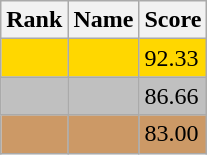<table class="wikitable">
<tr>
<th>Rank</th>
<th>Name</th>
<th>Score</th>
</tr>
<tr style="background:gold;">
<td></td>
<td></td>
<td>92.33</td>
</tr>
<tr style="background:silver;">
<td></td>
<td></td>
<td>86.66</td>
</tr>
<tr style="background:#CC9966;">
<td></td>
<td></td>
<td>83.00</td>
</tr>
</table>
